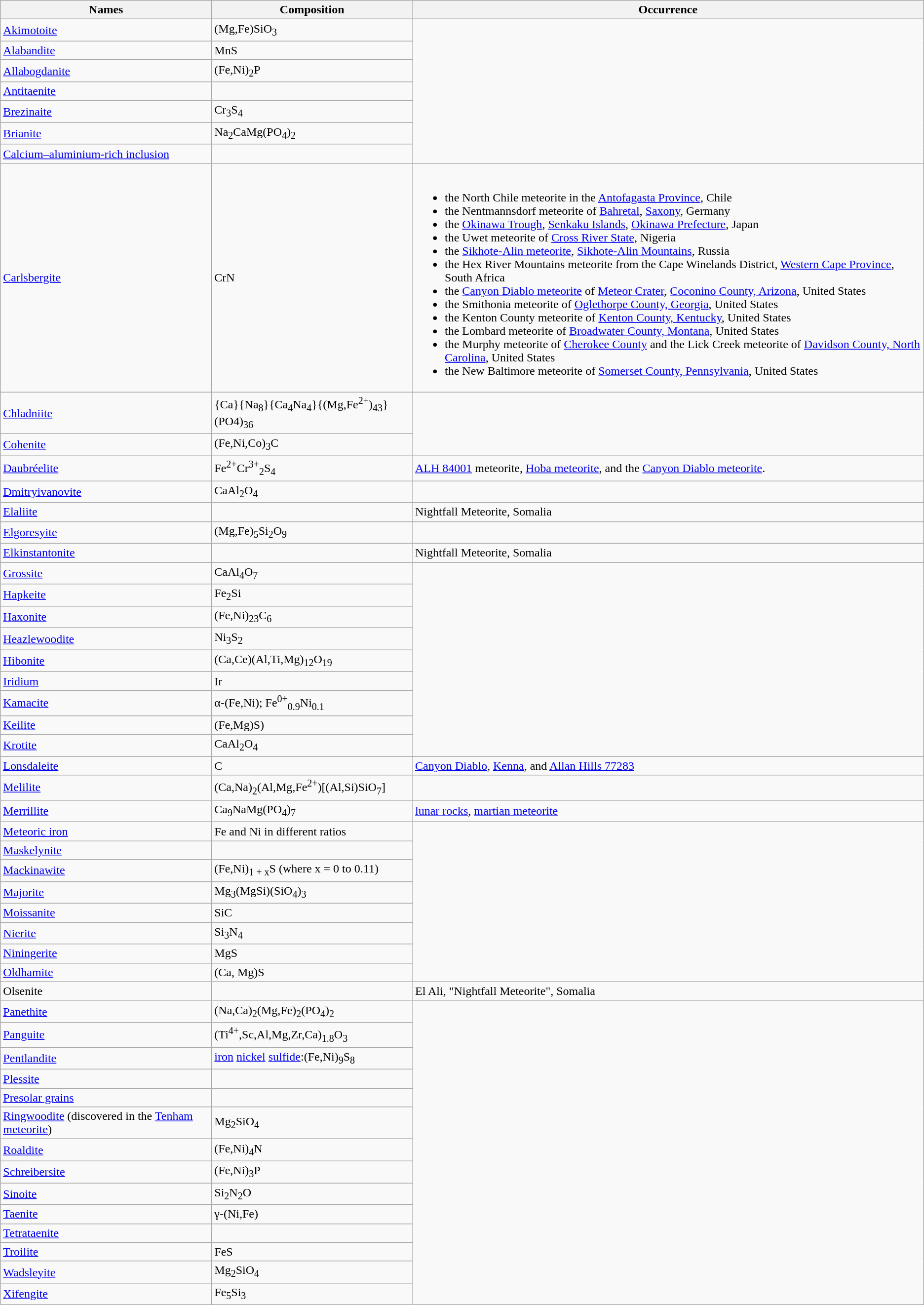<table class="wikitable sortable">
<tr>
<th>Names</th>
<th>Composition</th>
<th class=unsortable>Occurrence</th>
</tr>
<tr>
<td><a href='#'>Akimotoite</a></td>
<td>(Mg,Fe)SiO<sub>3</sub></td>
</tr>
<tr>
<td><a href='#'>Alabandite</a></td>
<td>MnS</td>
</tr>
<tr>
<td><a href='#'>Allabogdanite</a></td>
<td>(Fe,Ni)<sub>2</sub>P</td>
</tr>
<tr>
<td><a href='#'>Antitaenite</a></td>
<td></td>
</tr>
<tr>
<td><a href='#'>Brezinaite</a></td>
<td>Cr<sub>3</sub>S<sub>4</sub></td>
</tr>
<tr>
<td><a href='#'>Brianite</a></td>
<td>Na<sub>2</sub>CaMg(PO<sub>4</sub>)<sub>2</sub></td>
</tr>
<tr>
<td><a href='#'>Calcium–aluminium-rich inclusion</a></td>
<td></td>
</tr>
<tr>
<td><a href='#'>Carlsbergite</a></td>
<td>CrN</td>
<td><br><ul><li>the North Chile meteorite in the <a href='#'>Antofagasta Province</a>, Chile</li><li>the Nentmannsdorf meteorite of <a href='#'>Bahretal</a>, <a href='#'>Saxony</a>, Germany</li><li>the <a href='#'>Okinawa Trough</a>, <a href='#'>Senkaku Islands</a>, <a href='#'>Okinawa Prefecture</a>, Japan</li><li>the Uwet meteorite of <a href='#'>Cross River State</a>, Nigeria</li><li>the <a href='#'>Sikhote-Alin meteorite</a>, <a href='#'>Sikhote-Alin Mountains</a>, Russia</li><li>the Hex River Mountains meteorite from the Cape Winelands District, <a href='#'>Western Cape Province</a>, South Africa</li><li>the <a href='#'>Canyon Diablo meteorite</a> of <a href='#'>Meteor Crater</a>, <a href='#'>Coconino County, Arizona</a>, United States</li><li>the Smithonia meteorite of <a href='#'>Oglethorpe County, Georgia</a>, United States</li><li>the Kenton County meteorite of <a href='#'>Kenton County, Kentucky</a>, United States</li><li>the Lombard meteorite of <a href='#'>Broadwater County, Montana</a>, United States</li><li>the Murphy meteorite of <a href='#'>Cherokee County</a> and the Lick Creek meteorite of <a href='#'>Davidson County, North Carolina</a>, United States</li><li>the New Baltimore meteorite of <a href='#'>Somerset County, Pennsylvania</a>, United States</li></ul></td>
</tr>
<tr>
<td><a href='#'>Chladniite</a></td>
<td>{Ca}{Na<sub>8</sub>}{Ca<sub>4</sub>Na<sub>4</sub>}{(Mg,Fe<sup>2+</sup>)<sub>43</sub>}(PO4)<sub>36</sub></td>
</tr>
<tr>
<td><a href='#'>Cohenite</a></td>
<td>(Fe,Ni,Co)<sub>3</sub>C</td>
</tr>
<tr>
<td><a href='#'>Daubréelite</a></td>
<td>Fe<sup>2+</sup>Cr<sup>3+</sup><sub>2</sub>S<sub>4</sub></td>
<td><a href='#'>ALH 84001</a> meteorite, <a href='#'>Hoba meteorite</a>, and the <a href='#'>Canyon Diablo meteorite</a>.</td>
</tr>
<tr>
<td><a href='#'>Dmitryivanovite</a></td>
<td>CaAl<sub>2</sub>O<sub>4</sub></td>
</tr>
<tr>
<td><a href='#'>Elaliite</a></td>
<td></td>
<td>Nightfall Meteorite, Somalia</td>
</tr>
<tr>
<td><a href='#'>Elgoresyite</a></td>
<td>(Mg,Fe)<sub>5</sub>Si<sub>2</sub>O<sub>9</sub></td>
<td></td>
</tr>
<tr>
<td><a href='#'>Elkinstantonite</a></td>
<td></td>
<td>Nightfall Meteorite, Somalia</td>
</tr>
<tr>
<td><a href='#'>Grossite</a></td>
<td>CaAl<sub>4</sub>O<sub>7</sub></td>
</tr>
<tr>
<td><a href='#'>Hapkeite</a></td>
<td>Fe<sub>2</sub>Si</td>
</tr>
<tr>
<td><a href='#'>Haxonite</a></td>
<td>(Fe,Ni)<sub>23</sub>C<sub>6</sub></td>
</tr>
<tr>
<td><a href='#'>Heazlewoodite</a></td>
<td>Ni<sub>3</sub>S<sub>2</sub></td>
</tr>
<tr>
<td><a href='#'>Hibonite</a></td>
<td>(Ca,Ce)(Al,Ti,Mg)<sub>12</sub>O<sub>19</sub></td>
</tr>
<tr>
<td><a href='#'>Iridium</a></td>
<td>Ir</td>
</tr>
<tr>
<td><a href='#'>Kamacite</a></td>
<td>α-(Fe,Ni); Fe<sup>0+</sup><sub>0.9</sub>Ni<sub>0.1</sub></td>
</tr>
<tr>
<td><a href='#'>Keilite</a></td>
<td>(Fe,Mg)S)</td>
</tr>
<tr>
<td><a href='#'>Krotite</a></td>
<td>CaAl<sub>2</sub>O<sub>4</sub></td>
</tr>
<tr>
<td><a href='#'>Lonsdaleite</a></td>
<td>C</td>
<td><a href='#'>Canyon Diablo</a>, <a href='#'>Kenna</a>, and <a href='#'>Allan Hills 77283</a></td>
</tr>
<tr>
<td><a href='#'>Melilite</a></td>
<td>(Ca,Na)<sub>2</sub>(Al,Mg,Fe<sup>2+</sup>)[(Al,Si)SiO<sub>7</sub>]</td>
</tr>
<tr>
<td><a href='#'>Merrillite</a></td>
<td>Ca<sub>9</sub>NaMg(PO<sub>4</sub>)<sub>7</sub></td>
<td><a href='#'>lunar rocks</a>, <a href='#'>martian meteorite</a></td>
</tr>
<tr>
<td><a href='#'>Meteoric iron</a></td>
<td>Fe and Ni in different ratios</td>
</tr>
<tr>
<td><a href='#'>Maskelynite</a></td>
<td></td>
</tr>
<tr>
<td><a href='#'>Mackinawite</a></td>
<td>(Fe,Ni)<sub>1 + x</sub>S (where x = 0 to 0.11)</td>
</tr>
<tr>
<td><a href='#'>Majorite</a></td>
<td>Mg<sub>3</sub>(MgSi)(SiO<sub>4</sub>)<sub>3</sub></td>
</tr>
<tr>
<td><a href='#'>Moissanite</a></td>
<td>SiC</td>
</tr>
<tr>
<td><a href='#'>Nierite</a></td>
<td>Si<sub>3</sub>N<sub>4</sub></td>
</tr>
<tr>
<td><a href='#'>Niningerite</a></td>
<td>MgS</td>
</tr>
<tr>
<td><a href='#'>Oldhamite</a></td>
<td>(Ca, Mg)S</td>
</tr>
<tr>
<td>Olsenite</td>
<td></td>
<td>El Ali, "Nightfall Meteorite", Somalia</td>
</tr>
<tr>
<td><a href='#'>Panethite</a></td>
<td>(Na,Ca)<sub>2</sub>(Mg,Fe)<sub>2</sub>(PO<sub>4</sub>)<sub>2</sub></td>
</tr>
<tr>
<td><a href='#'>Panguite</a></td>
<td>(Ti<sup>4+</sup>,Sc,Al,Mg,Zr,Ca)<sub>1.8</sub>O<sub>3</sub></td>
</tr>
<tr>
<td><a href='#'>Pentlandite</a></td>
<td><a href='#'>iron</a> <a href='#'>nickel</a> <a href='#'>sulfide</a>:(Fe,Ni)<sub>9</sub>S<sub>8</sub></td>
</tr>
<tr>
<td><a href='#'>Plessite</a></td>
<td></td>
</tr>
<tr>
<td><a href='#'>Presolar grains</a></td>
<td></td>
</tr>
<tr>
<td><a href='#'>Ringwoodite</a> (discovered in the <a href='#'>Tenham meteorite</a>)</td>
<td>Mg<sub>2</sub>SiO<sub>4</sub></td>
</tr>
<tr>
<td><a href='#'>Roaldite</a></td>
<td>(Fe,Ni)<sub>4</sub>N</td>
</tr>
<tr>
<td><a href='#'>Schreibersite</a></td>
<td>(Fe,Ni)<sub>3</sub>P</td>
</tr>
<tr>
<td><a href='#'>Sinoite</a></td>
<td>Si<sub>2</sub>N<sub>2</sub>O</td>
</tr>
<tr>
<td><a href='#'>Taenite</a></td>
<td>γ-(Ni,Fe)</td>
</tr>
<tr>
<td><a href='#'>Tetrataenite</a></td>
<td></td>
</tr>
<tr>
<td><a href='#'>Troilite</a></td>
<td>FeS</td>
</tr>
<tr>
<td><a href='#'>Wadsleyite</a></td>
<td>Mg<sub>2</sub>SiO<sub>4</sub></td>
</tr>
<tr>
<td><a href='#'>Xifengite</a></td>
<td>Fe<sub>5</sub>Si<sub>3</sub></td>
</tr>
</table>
